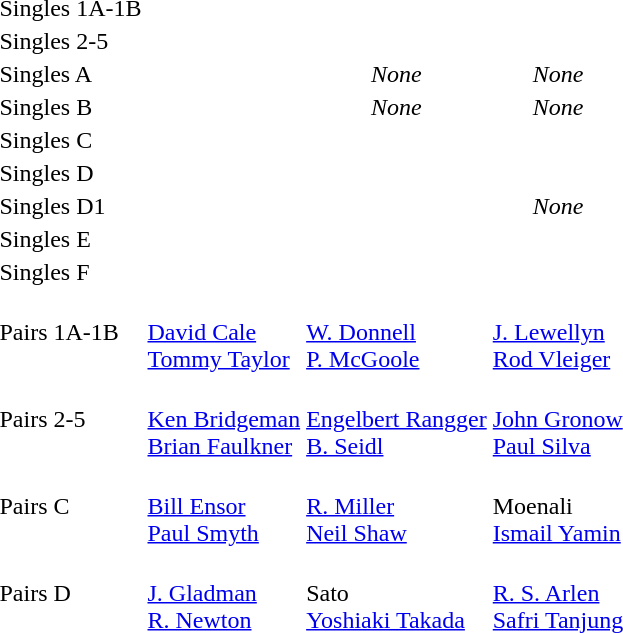<table>
<tr>
<td>Singles 1A-1B<br></td>
<td></td>
<td></td>
<td></td>
</tr>
<tr>
<td>Singles 2-5<br></td>
<td></td>
<td></td>
<td></td>
</tr>
<tr>
<td>Singles A<br></td>
<td></td>
<td align="center"><em>None</em></td>
<td align="center"><em>None</em></td>
</tr>
<tr>
<td>Singles B<br></td>
<td></td>
<td align="center"><em>None</em></td>
<td align="center"><em>None</em></td>
</tr>
<tr>
<td>Singles C<br></td>
<td></td>
<td></td>
<td></td>
</tr>
<tr>
<td>Singles D<br></td>
<td></td>
<td></td>
<td></td>
</tr>
<tr>
<td>Singles D1<br></td>
<td></td>
<td></td>
<td align="center"><em>None</em></td>
</tr>
<tr>
<td>Singles E<br></td>
<td></td>
<td></td>
<td></td>
</tr>
<tr>
<td>Singles F<br></td>
<td></td>
<td></td>
<td></td>
</tr>
<tr>
<td>Pairs 1A-1B<br></td>
<td valign=top> <br> <a href='#'>David Cale</a> <br> <a href='#'>Tommy Taylor</a></td>
<td valign=top> <br> <a href='#'>W. Donnell</a> <br> <a href='#'>P. McGoole</a></td>
<td valign=top> <br> <a href='#'>J. Lewellyn</a> <br> <a href='#'>Rod Vleiger</a></td>
</tr>
<tr>
<td>Pairs 2-5<br></td>
<td valign=top> <br> <a href='#'>Ken Bridgeman</a> <br> <a href='#'>Brian Faulkner</a></td>
<td valign=top> <br> <a href='#'>Engelbert Rangger</a> <br> <a href='#'>B. Seidl</a></td>
<td valign=top> <br> <a href='#'>John Gronow</a> <br> <a href='#'>Paul Silva</a></td>
</tr>
<tr>
<td>Pairs C<br></td>
<td valign=top> <br> <a href='#'>Bill Ensor</a> <br> <a href='#'>Paul Smyth</a></td>
<td valign=top> <br> <a href='#'>R. Miller</a> <br> <a href='#'>Neil Shaw</a></td>
<td valign=top> <br> Moenali <br> <a href='#'>Ismail Yamin</a></td>
</tr>
<tr>
<td>Pairs D<br></td>
<td valign=top> <br> <a href='#'>J. Gladman</a> <br> <a href='#'>R. Newton</a></td>
<td valign=top> <br> Sato <br> <a href='#'>Yoshiaki Takada</a></td>
<td valign=top> <br> <a href='#'>R. S. Arlen</a> <br> <a href='#'>Safri Tanjung</a></td>
</tr>
</table>
